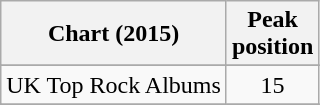<table class="wikitable sortable" border="1">
<tr>
<th>Chart (2015)</th>
<th>Peak<br>position</th>
</tr>
<tr>
</tr>
<tr>
</tr>
<tr>
</tr>
<tr>
</tr>
<tr>
</tr>
<tr>
<td>UK Top Rock Albums</td>
<td align="center">15</td>
</tr>
<tr>
</tr>
<tr>
</tr>
<tr>
</tr>
<tr>
</tr>
<tr>
</tr>
</table>
